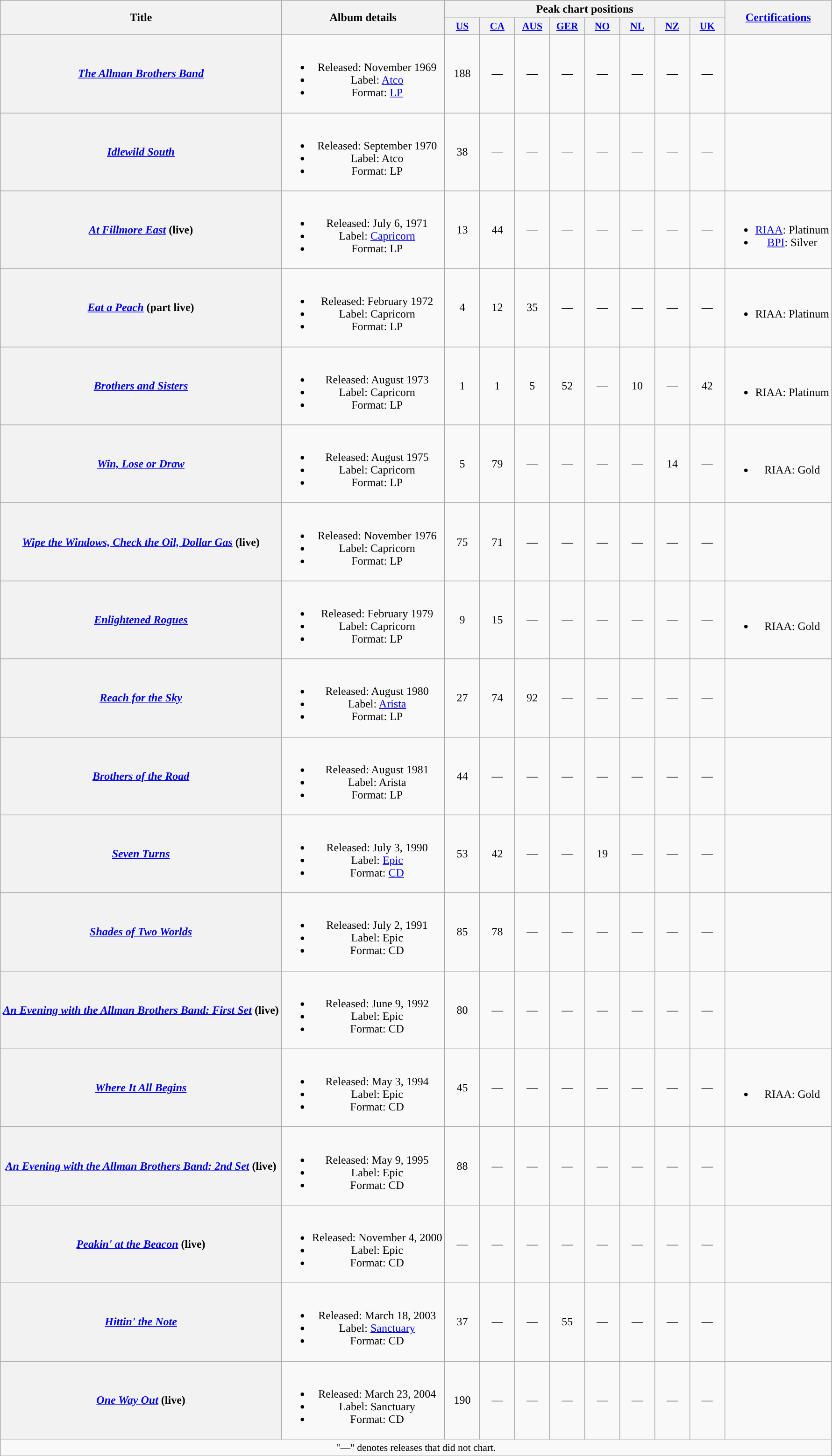<table class="wikitable plainrowheaders" style="text-align:center;">
<tr>
<th rowspan="2">Title</th>
<th rowspan="2">Album details</th>
<th colspan="8">Peak chart positions</th>
<th rowspan="2"><a href='#'>Certifications</a></th>
</tr>
<tr>
<th style="width:3em;font-size:90%;"><a href='#'>US</a><br></th>
<th style="width:3em;font-size:90%;"><a href='#'>CA</a><br></th>
<th style="width:3em;font-size:90%;"><a href='#'>AUS</a><br></th>
<th style="width:3em;font-size:90%;"><a href='#'>GER</a><br></th>
<th style="width:3em;font-size:90%;"><a href='#'>NO</a><br></th>
<th style="width:3em;font-size:90%;"><a href='#'>NL</a><br></th>
<th style="width:3em;font-size:90%;"><a href='#'>NZ</a><br></th>
<th style="width:3em;font-size:90%;"><a href='#'>UK</a><br></th>
</tr>
<tr>
<th scope="row"><em><a href='#'>The Allman Brothers Band</a></em></th>
<td><br><ul><li>Released: November 1969</li><li>Label: <a href='#'>Atco</a></li><li>Format: <a href='#'>LP</a></li></ul></td>
<td align="center">188</td>
<td>—</td>
<td>—</td>
<td>—</td>
<td>—</td>
<td>—</td>
<td>—</td>
<td>—</td>
<td></td>
</tr>
<tr>
<th scope="row"><em><a href='#'>Idlewild South</a></em></th>
<td><br><ul><li>Released: September 1970</li><li>Label: Atco</li><li>Format: LP</li></ul></td>
<td align="center">38</td>
<td>—</td>
<td>—</td>
<td>—</td>
<td>—</td>
<td>—</td>
<td>—</td>
<td>—</td>
<td></td>
</tr>
<tr>
<th scope="row"><em><a href='#'>At Fillmore East</a></em> (live)</th>
<td><br><ul><li>Released: July 6, 1971</li><li>Label: <a href='#'>Capricorn</a></li><li>Format: LP</li></ul></td>
<td align="center">13</td>
<td>44</td>
<td>—</td>
<td>—</td>
<td>—</td>
<td>—</td>
<td>—</td>
<td>—</td>
<td><br><ul><li><a href='#'>RIAA</a>: Platinum</li><li><a href='#'>BPI</a>: Silver</li></ul></td>
</tr>
<tr>
<th scope="row"><em><a href='#'>Eat a Peach</a></em> (part live)</th>
<td><br><ul><li>Released: February 1972</li><li>Label: Capricorn</li><li>Format: LP</li></ul></td>
<td align="center">4</td>
<td>12</td>
<td>35</td>
<td>—</td>
<td>—</td>
<td>—</td>
<td>—</td>
<td>—</td>
<td><br><ul><li>RIAA: Platinum</li></ul></td>
</tr>
<tr>
<th scope="row"><em><a href='#'>Brothers and Sisters</a></em></th>
<td><br><ul><li>Released: August 1973</li><li>Label: Capricorn</li><li>Format: LP</li></ul></td>
<td align="center">1</td>
<td>1</td>
<td>5</td>
<td>52</td>
<td>—</td>
<td>10</td>
<td>—</td>
<td>42</td>
<td><br><ul><li>RIAA: Platinum</li></ul></td>
</tr>
<tr>
<th scope="row"><em><a href='#'>Win, Lose or Draw</a></em></th>
<td><br><ul><li>Released: August 1975</li><li>Label: Capricorn</li><li>Format: LP</li></ul></td>
<td align="center">5</td>
<td>79</td>
<td>—</td>
<td>—</td>
<td>—</td>
<td>—</td>
<td>14</td>
<td>—</td>
<td><br><ul><li>RIAA: Gold</li></ul></td>
</tr>
<tr>
<th scope="row"><em><a href='#'>Wipe the Windows, Check the Oil, Dollar Gas</a></em> (live)</th>
<td><br><ul><li>Released: November 1976</li><li>Label: Capricorn</li><li>Format: LP</li></ul></td>
<td align="center">75</td>
<td>71</td>
<td>—</td>
<td>—</td>
<td>—</td>
<td>—</td>
<td>—</td>
<td>—</td>
<td></td>
</tr>
<tr>
<th scope="row"><em><a href='#'>Enlightened Rogues</a></em></th>
<td><br><ul><li>Released: February 1979</li><li>Label: Capricorn</li><li>Format: LP</li></ul></td>
<td align="center">9</td>
<td>15</td>
<td>—</td>
<td>—</td>
<td>—</td>
<td>—</td>
<td>—</td>
<td>—</td>
<td><br><ul><li>RIAA: Gold</li></ul></td>
</tr>
<tr>
<th scope="row"><em><a href='#'>Reach for the Sky</a></em></th>
<td><br><ul><li>Released: August 1980</li><li>Label: <a href='#'>Arista</a></li><li>Format: LP</li></ul></td>
<td align="center">27</td>
<td>74</td>
<td>92</td>
<td>—</td>
<td>—</td>
<td>—</td>
<td>—</td>
<td>—</td>
<td></td>
</tr>
<tr>
<th scope="row"><em><a href='#'>Brothers of the Road</a></em></th>
<td><br><ul><li>Released: August 1981</li><li>Label: Arista</li><li>Format: LP</li></ul></td>
<td align="center">44</td>
<td>—</td>
<td>—</td>
<td>—</td>
<td>—</td>
<td>—</td>
<td>—</td>
<td>—</td>
<td></td>
</tr>
<tr>
<th scope="row"><em><a href='#'>Seven Turns</a></em></th>
<td><br><ul><li>Released: July 3, 1990</li><li>Label: <a href='#'>Epic</a></li><li>Format: <a href='#'>CD</a></li></ul></td>
<td align="center">53</td>
<td>42</td>
<td>—</td>
<td>—</td>
<td>19</td>
<td>—</td>
<td>—</td>
<td>—</td>
<td></td>
</tr>
<tr>
<th scope="row"><em><a href='#'>Shades of Two Worlds</a></em></th>
<td><br><ul><li>Released: July 2, 1991</li><li>Label: Epic</li><li>Format: CD</li></ul></td>
<td align="center">85</td>
<td>78</td>
<td>—</td>
<td>—</td>
<td>—</td>
<td>—</td>
<td>—</td>
<td>—</td>
<td></td>
</tr>
<tr>
<th scope="row"><em><a href='#'>An Evening with the Allman Brothers Band: First Set</a></em> (live)</th>
<td><br><ul><li>Released: June 9, 1992</li><li>Label: Epic</li><li>Format: CD</li></ul></td>
<td align="center">80</td>
<td>—</td>
<td>—</td>
<td>—</td>
<td>—</td>
<td>—</td>
<td>—</td>
<td>—</td>
<td></td>
</tr>
<tr>
<th scope="row"><em><a href='#'>Where It All Begins</a></em></th>
<td><br><ul><li>Released: May 3, 1994</li><li>Label: Epic</li><li>Format: CD</li></ul></td>
<td align="center">45</td>
<td>—</td>
<td>—</td>
<td>—</td>
<td>—</td>
<td>—</td>
<td>—</td>
<td>—</td>
<td><br><ul><li>RIAA: Gold</li></ul></td>
</tr>
<tr>
<th scope="row"><em><a href='#'>An Evening with the Allman Brothers Band: 2nd Set</a></em> (live)</th>
<td><br><ul><li>Released: May 9, 1995</li><li>Label: Epic</li><li>Format: CD</li></ul></td>
<td align="center">88</td>
<td>—</td>
<td>—</td>
<td>—</td>
<td>—</td>
<td>—</td>
<td>—</td>
<td>—</td>
<td></td>
</tr>
<tr>
<th scope="row"><em><a href='#'>Peakin' at the Beacon</a></em> (live)</th>
<td><br><ul><li>Released: November 4, 2000</li><li>Label: Epic</li><li>Format: CD</li></ul></td>
<td align="center">—</td>
<td>—</td>
<td>—</td>
<td>—</td>
<td>—</td>
<td>—</td>
<td>—</td>
<td>—</td>
<td></td>
</tr>
<tr>
<th scope="row"><em><a href='#'>Hittin' the Note</a></em></th>
<td><br><ul><li>Released: March 18, 2003</li><li>Label: <a href='#'>Sanctuary</a></li><li>Format: CD</li></ul></td>
<td align="center">37</td>
<td>—</td>
<td>—</td>
<td>55</td>
<td>—</td>
<td>—</td>
<td>—</td>
<td>—</td>
<td></td>
</tr>
<tr>
<th scope="row"><em><a href='#'>One Way Out</a></em> (live)</th>
<td><br><ul><li>Released: March 23, 2004</li><li>Label: Sanctuary</li><li>Format: CD</li></ul></td>
<td align="center">190</td>
<td>—</td>
<td>—</td>
<td>—</td>
<td>—</td>
<td>—</td>
<td>—</td>
<td>—</td>
<td></td>
</tr>
<tr>
<td colspan="14" align="center" style="font-size:90%">"—" denotes releases that did not chart.</td>
</tr>
</table>
